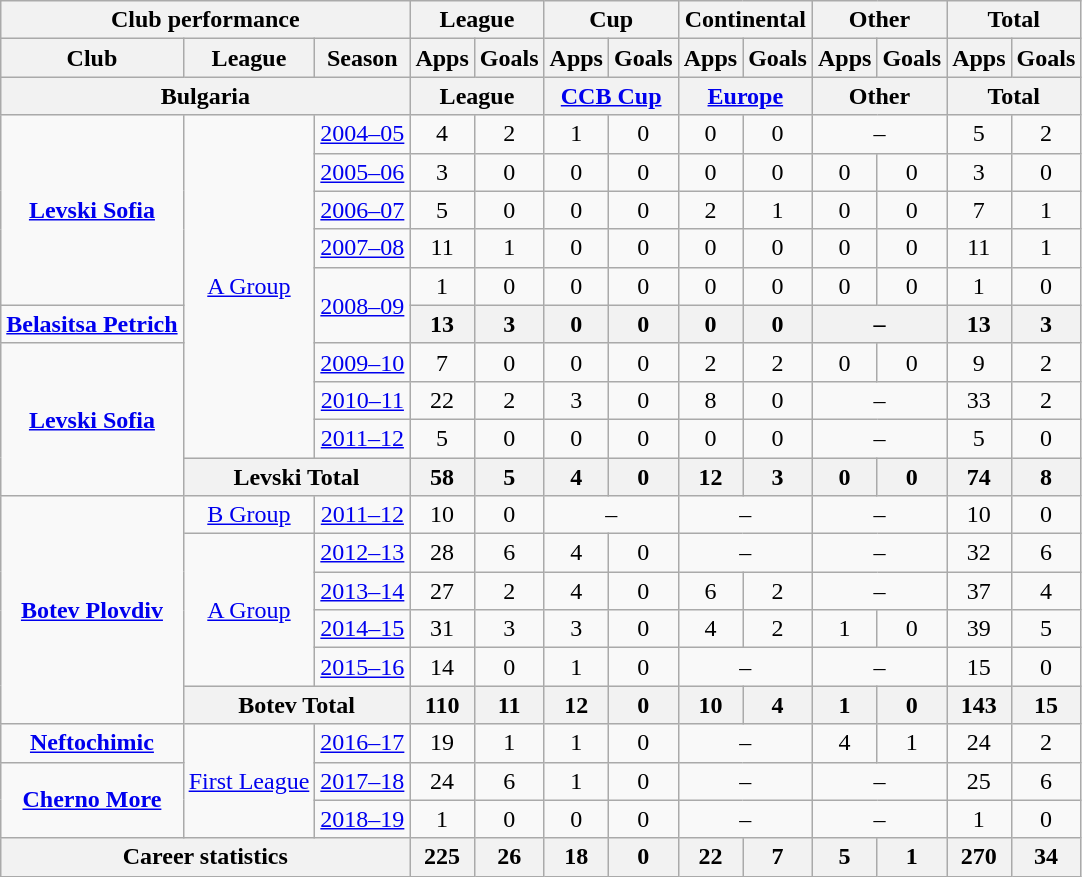<table class="wikitable" style="text-align: center">
<tr>
<th Colspan="3">Club performance</th>
<th Colspan="2">League</th>
<th Colspan="2">Cup</th>
<th Colspan="2">Continental</th>
<th Colspan="2">Other</th>
<th Colspan="3">Total</th>
</tr>
<tr>
<th>Club</th>
<th>League</th>
<th>Season</th>
<th>Apps</th>
<th>Goals</th>
<th>Apps</th>
<th>Goals</th>
<th>Apps</th>
<th>Goals</th>
<th>Apps</th>
<th>Goals</th>
<th>Apps</th>
<th>Goals</th>
</tr>
<tr>
<th Colspan="3">Bulgaria</th>
<th Colspan="2">League</th>
<th Colspan="2"><a href='#'>CCB Cup</a></th>
<th Colspan="2"><a href='#'>Europe</a></th>
<th Colspan="2">Other</th>
<th Colspan="2">Total</th>
</tr>
<tr>
<td rowspan="5" valign="center"><strong><a href='#'>Levski Sofia</a></strong></td>
<td rowspan="9"><a href='#'>A Group</a></td>
<td><a href='#'>2004–05</a></td>
<td>4</td>
<td>2</td>
<td>1</td>
<td>0</td>
<td>0</td>
<td>0</td>
<td colspan="2">–</td>
<td>5</td>
<td>2</td>
</tr>
<tr>
<td><a href='#'>2005–06</a></td>
<td>3</td>
<td>0</td>
<td>0</td>
<td>0</td>
<td>0</td>
<td>0</td>
<td>0</td>
<td>0</td>
<td>3</td>
<td>0</td>
</tr>
<tr>
<td><a href='#'>2006–07</a></td>
<td>5</td>
<td>0</td>
<td>0</td>
<td>0</td>
<td>2</td>
<td>1</td>
<td>0</td>
<td>0</td>
<td>7</td>
<td>1</td>
</tr>
<tr>
<td><a href='#'>2007–08</a></td>
<td>11</td>
<td>1</td>
<td>0</td>
<td>0</td>
<td>0</td>
<td>0</td>
<td>0</td>
<td>0</td>
<td>11</td>
<td>1</td>
</tr>
<tr>
<td rowspan="2"><a href='#'>2008–09</a></td>
<td>1</td>
<td>0</td>
<td>0</td>
<td>0</td>
<td>0</td>
<td>0</td>
<td>0</td>
<td>0</td>
<td>1</td>
<td>0</td>
</tr>
<tr>
<td rowspan="1" valign="center"><strong><a href='#'>Belasitsa Petrich</a></strong></td>
<th>13</th>
<th>3</th>
<th>0</th>
<th>0</th>
<th>0</th>
<th>0</th>
<th colspan="2">–</th>
<th>13</th>
<th>3</th>
</tr>
<tr>
<td rowspan="4" valign="center"><strong><a href='#'>Levski Sofia</a></strong></td>
<td><a href='#'>2009–10</a></td>
<td>7</td>
<td>0</td>
<td>0</td>
<td>0</td>
<td>2</td>
<td>2</td>
<td>0</td>
<td>0</td>
<td>9</td>
<td>2</td>
</tr>
<tr>
<td><a href='#'>2010–11</a></td>
<td>22</td>
<td>2</td>
<td>3</td>
<td>0</td>
<td>8</td>
<td>0</td>
<td colspan="2">–</td>
<td>33</td>
<td>2</td>
</tr>
<tr>
<td><a href='#'>2011–12</a></td>
<td>5</td>
<td>0</td>
<td>0</td>
<td>0</td>
<td>0</td>
<td>0</td>
<td colspan="2">–</td>
<td>5</td>
<td>0</td>
</tr>
<tr>
<th colspan=2>Levski Total</th>
<th>58</th>
<th>5</th>
<th>4</th>
<th>0</th>
<th>12</th>
<th>3</th>
<th>0</th>
<th>0</th>
<th>74</th>
<th>8</th>
</tr>
<tr>
<td rowspan="6" valign="center"><strong><a href='#'>Botev Plovdiv</a></strong></td>
<td rowspan="1"><a href='#'>B Group</a></td>
<td><a href='#'>2011–12</a></td>
<td>10</td>
<td>0</td>
<td colspan="2">–</td>
<td colspan="2">–</td>
<td colspan="2">–</td>
<td>10</td>
<td>0</td>
</tr>
<tr>
<td rowspan="4"><a href='#'>A Group</a></td>
<td><a href='#'>2012–13</a></td>
<td>28</td>
<td>6</td>
<td>4</td>
<td>0</td>
<td colspan="2">–</td>
<td colspan="2">–</td>
<td>32</td>
<td>6</td>
</tr>
<tr>
<td><a href='#'>2013–14</a></td>
<td>27</td>
<td>2</td>
<td>4</td>
<td>0</td>
<td>6</td>
<td>2</td>
<td colspan="2">–</td>
<td>37</td>
<td>4</td>
</tr>
<tr>
<td><a href='#'>2014–15</a></td>
<td>31</td>
<td>3</td>
<td>3</td>
<td>0</td>
<td>4</td>
<td>2</td>
<td>1</td>
<td>0</td>
<td>39</td>
<td>5</td>
</tr>
<tr>
<td><a href='#'>2015–16</a></td>
<td>14</td>
<td>0</td>
<td>1</td>
<td>0</td>
<td colspan="2">–</td>
<td colspan="2">–</td>
<td>15</td>
<td>0</td>
</tr>
<tr>
<th colspan=2>Botev Total</th>
<th>110</th>
<th>11</th>
<th>12</th>
<th>0</th>
<th>10</th>
<th>4</th>
<th>1</th>
<th>0</th>
<th>143</th>
<th>15</th>
</tr>
<tr>
<td><strong><a href='#'>Neftochimic</a></strong></td>
<td rowspan=3><a href='#'>First League</a></td>
<td><a href='#'>2016–17</a></td>
<td>19</td>
<td>1</td>
<td>1</td>
<td>0</td>
<td colspan="2">–</td>
<td>4</td>
<td>1</td>
<td>24</td>
<td>2</td>
</tr>
<tr>
<td rowspan=2><strong><a href='#'>Cherno More</a></strong></td>
<td><a href='#'>2017–18</a></td>
<td>24</td>
<td>6</td>
<td>1</td>
<td>0</td>
<td colspan="2">–</td>
<td colspan="2">–</td>
<td>25</td>
<td>6</td>
</tr>
<tr>
<td><a href='#'>2018–19</a></td>
<td>1</td>
<td>0</td>
<td>0</td>
<td>0</td>
<td colspan="2">–</td>
<td colspan="2">–</td>
<td>1</td>
<td>0</td>
</tr>
<tr>
<th colspan="3">Career statistics</th>
<th>225</th>
<th>26</th>
<th>18</th>
<th>0</th>
<th>22</th>
<th>7</th>
<th>5</th>
<th>1</th>
<th>270</th>
<th>34</th>
</tr>
</table>
